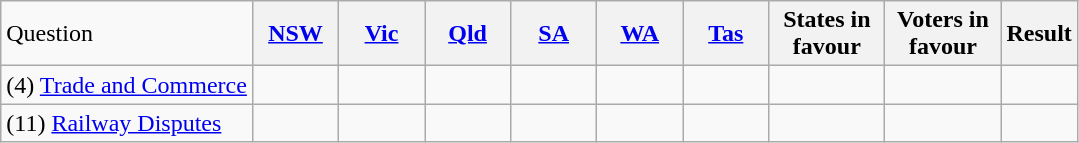<table class="wikitable">
<tr ---->
<td>Question</td>
<th style="width:50px" align=center><a href='#'>NSW</a></th>
<th style="width:50px" align=center><a href='#'>Vic</a></th>
<th style="width:50px" align=center><a href='#'>Qld</a></th>
<th style="width:50px" align=center><a href='#'>SA</a></th>
<th style="width:50px" align=center><a href='#'>WA</a></th>
<th style="width:50px" align=center><a href='#'>Tas</a></th>
<th style="width:70px" align=center><strong>States in favour</strong></th>
<th style="width:70px" align=center><strong> Voters in favour</strong></th>
<th><strong>Result</strong></th>
</tr>
<tr ---->
<td>(4) <a href='#'>Trade and Commerce</a></td>
<td></td>
<td></td>
<td></td>
<td></td>
<td></td>
<td></td>
<td></td>
<td></td>
<td></td>
</tr>
<tr ---->
<td>(11) <a href='#'>Railway Disputes</a></td>
<td></td>
<td></td>
<td></td>
<td></td>
<td></td>
<td></td>
<td></td>
<td></td>
<td></td>
</tr>
</table>
